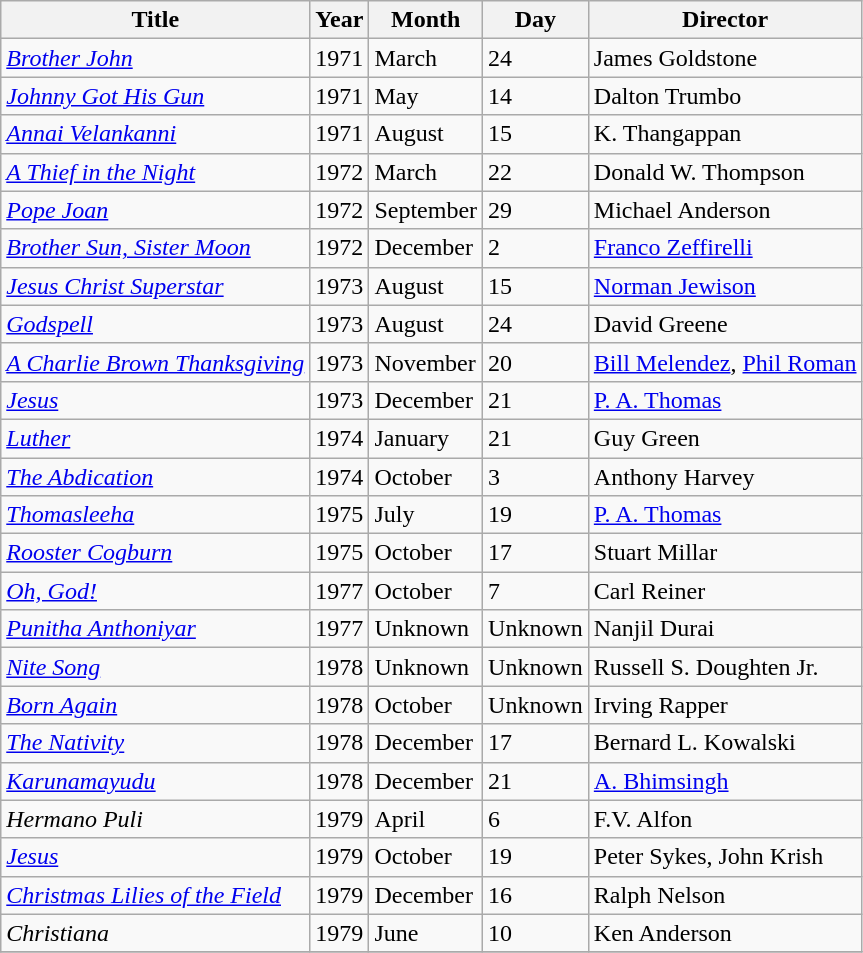<table class="wikitable sortable">
<tr>
<th>Title</th>
<th>Year</th>
<th>Month</th>
<th>Day</th>
<th>Director</th>
</tr>
<tr>
<td><em><a href='#'>Brother John</a></em></td>
<td>1971</td>
<td>March</td>
<td>24</td>
<td>James Goldstone</td>
</tr>
<tr>
<td><em><a href='#'>Johnny Got His Gun</a></em></td>
<td>1971</td>
<td>May</td>
<td>14</td>
<td>Dalton Trumbo</td>
</tr>
<tr>
<td><em><a href='#'>Annai Velankanni</a></em></td>
<td>1971</td>
<td>August</td>
<td>15</td>
<td>K. Thangappan</td>
</tr>
<tr>
<td><em><a href='#'>A Thief in the Night</a></em></td>
<td>1972</td>
<td>March</td>
<td>22</td>
<td>Donald W. Thompson</td>
</tr>
<tr>
<td><em><a href='#'>Pope Joan</a></em></td>
<td>1972</td>
<td>September</td>
<td>29</td>
<td>Michael Anderson</td>
</tr>
<tr>
<td><em><a href='#'>Brother Sun, Sister Moon</a></em></td>
<td>1972</td>
<td>December</td>
<td>2</td>
<td><a href='#'>Franco Zeffirelli</a></td>
</tr>
<tr>
<td><em><a href='#'>Jesus Christ Superstar</a></em></td>
<td>1973</td>
<td>August</td>
<td>15</td>
<td><a href='#'>Norman Jewison</a></td>
</tr>
<tr>
<td><em><a href='#'>Godspell</a></em></td>
<td>1973</td>
<td>August</td>
<td>24</td>
<td>David Greene</td>
</tr>
<tr>
<td><em><a href='#'>A Charlie Brown Thanksgiving</a></em></td>
<td>1973</td>
<td>November</td>
<td>20</td>
<td><a href='#'>Bill Melendez</a>, <a href='#'>Phil Roman</a></td>
</tr>
<tr>
<td><em><a href='#'>Jesus</a></em></td>
<td>1973</td>
<td>December</td>
<td>21</td>
<td><a href='#'>P. A. Thomas</a></td>
</tr>
<tr>
<td><em><a href='#'>Luther</a></em></td>
<td>1974</td>
<td>January</td>
<td>21</td>
<td>Guy Green</td>
</tr>
<tr>
<td><em><a href='#'>The Abdication</a></em></td>
<td>1974</td>
<td>October</td>
<td>3</td>
<td>Anthony Harvey</td>
</tr>
<tr>
<td><em><a href='#'>Thomasleeha</a></em></td>
<td>1975</td>
<td>July</td>
<td>19</td>
<td><a href='#'>P. A. Thomas</a></td>
</tr>
<tr>
<td><em><a href='#'>Rooster Cogburn</a></em></td>
<td>1975</td>
<td>October</td>
<td>17</td>
<td>Stuart Millar</td>
</tr>
<tr>
<td><em><a href='#'>Oh, God!</a></em></td>
<td>1977</td>
<td>October</td>
<td>7</td>
<td>Carl Reiner</td>
</tr>
<tr>
<td><em><a href='#'>Punitha Anthoniyar</a></em></td>
<td>1977</td>
<td>Unknown</td>
<td>Unknown</td>
<td>Nanjil Durai</td>
</tr>
<tr>
<td><em><a href='#'>Nite Song</a></em></td>
<td>1978</td>
<td>Unknown</td>
<td>Unknown</td>
<td>Russell S. Doughten Jr.</td>
</tr>
<tr>
<td><em><a href='#'>Born Again</a></em></td>
<td>1978</td>
<td>October</td>
<td>Unknown</td>
<td>Irving Rapper</td>
</tr>
<tr>
<td><em><a href='#'>The Nativity</a></em></td>
<td>1978</td>
<td>December</td>
<td>17</td>
<td>Bernard L. Kowalski</td>
</tr>
<tr>
<td><em><a href='#'>Karunamayudu</a></em></td>
<td>1978</td>
<td>December</td>
<td>21</td>
<td><a href='#'>A. Bhimsingh</a></td>
</tr>
<tr>
<td><em>Hermano Puli</em></td>
<td>1979</td>
<td>April</td>
<td>6</td>
<td>F.V. Alfon</td>
</tr>
<tr>
<td><em><a href='#'>Jesus</a></em></td>
<td>1979</td>
<td>October</td>
<td>19</td>
<td>Peter Sykes, John Krish</td>
</tr>
<tr>
<td><em><a href='#'>Christmas Lilies of the Field</a></em></td>
<td>1979</td>
<td>December</td>
<td>16</td>
<td>Ralph Nelson</td>
</tr>
<tr>
<td><em>Christiana</em></td>
<td>1979</td>
<td>June</td>
<td>10</td>
<td>Ken Anderson</td>
</tr>
<tr>
</tr>
</table>
